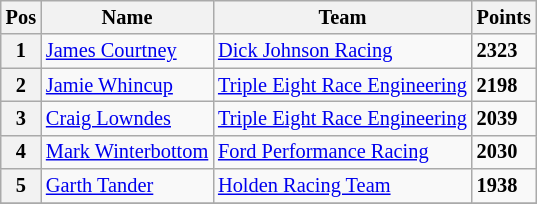<table class="wikitable" style="font-size: 85%;">
<tr>
<th>Pos</th>
<th>Name</th>
<th>Team</th>
<th>Points</th>
</tr>
<tr>
<th>1</th>
<td> <a href='#'>James Courtney</a></td>
<td><a href='#'>Dick Johnson Racing</a></td>
<td><strong>2323</strong></td>
</tr>
<tr>
<th>2</th>
<td> <a href='#'>Jamie Whincup</a></td>
<td><a href='#'>Triple Eight Race Engineering</a></td>
<td><strong>2198</strong></td>
</tr>
<tr>
<th>3</th>
<td> <a href='#'>Craig Lowndes</a></td>
<td><a href='#'>Triple Eight Race Engineering</a></td>
<td><strong>2039</strong></td>
</tr>
<tr>
<th>4</th>
<td> <a href='#'>Mark Winterbottom</a></td>
<td><a href='#'>Ford Performance Racing</a></td>
<td><strong>2030</strong></td>
</tr>
<tr>
<th>5</th>
<td> <a href='#'>Garth Tander</a></td>
<td><a href='#'>Holden Racing Team</a></td>
<td><strong>1938</strong></td>
</tr>
<tr>
</tr>
</table>
